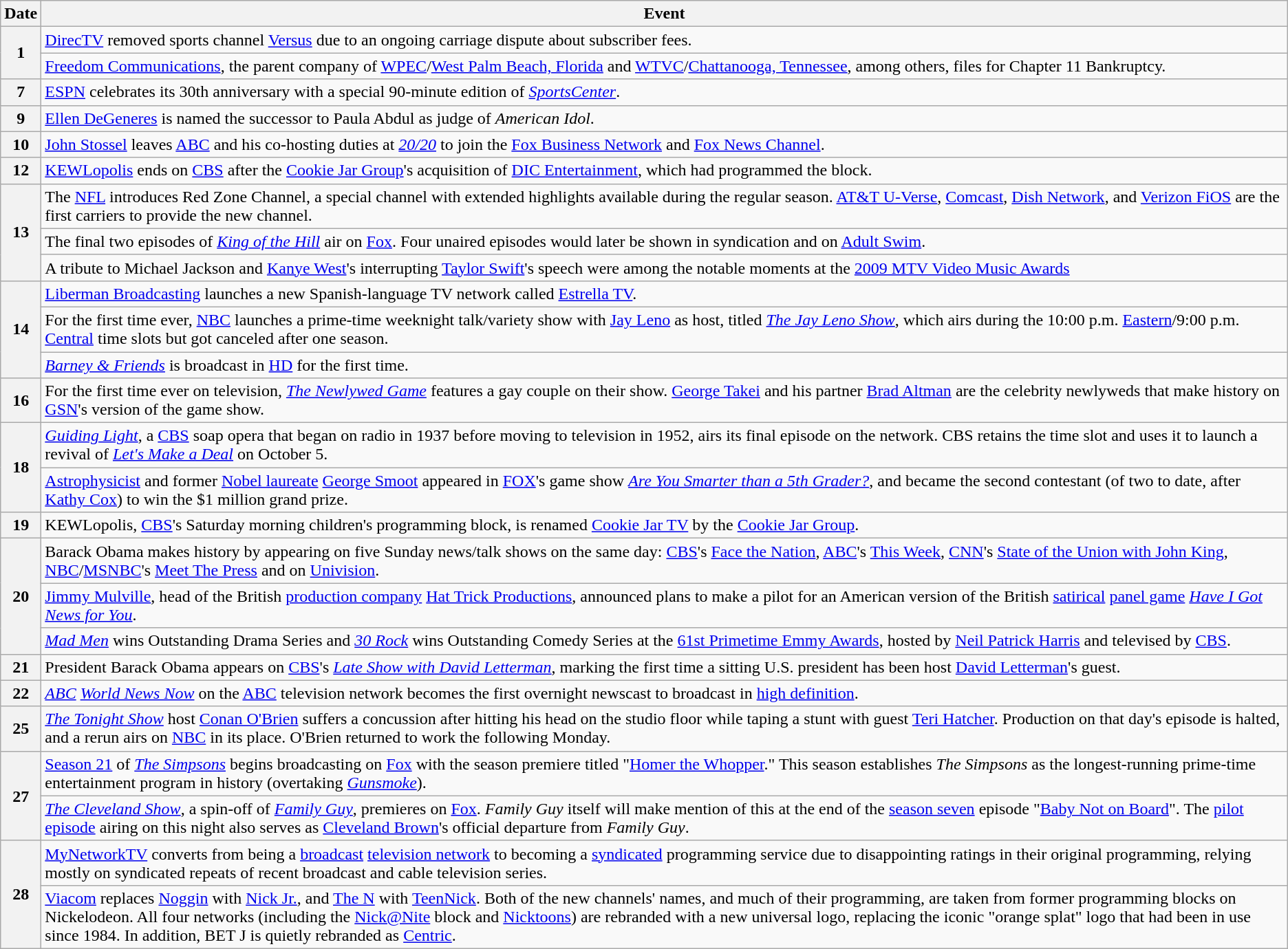<table class="wikitable">
<tr>
<th>Date</th>
<th>Event</th>
</tr>
<tr>
<th rowspan="2">1</th>
<td><a href='#'>DirecTV</a> removed sports channel <a href='#'>Versus</a> due to an ongoing carriage dispute about subscriber fees.</td>
</tr>
<tr>
<td><a href='#'>Freedom Communications</a>, the parent company of <a href='#'>WPEC</a>/<a href='#'>West Palm Beach, Florida</a> and <a href='#'>WTVC</a>/<a href='#'>Chattanooga, Tennessee</a>, among others, files for Chapter 11 Bankruptcy.</td>
</tr>
<tr>
<th>7</th>
<td><a href='#'>ESPN</a> celebrates its 30th anniversary with a special 90-minute edition of <em><a href='#'>SportsCenter</a></em>.</td>
</tr>
<tr>
<th>9</th>
<td><a href='#'>Ellen DeGeneres</a> is named the successor to Paula Abdul as judge of <em>American Idol</em>.</td>
</tr>
<tr>
<th>10</th>
<td><a href='#'>John Stossel</a> leaves <a href='#'>ABC</a> and his co-hosting duties at <em><a href='#'>20/20</a></em> to join the <a href='#'>Fox Business Network</a> and <a href='#'>Fox News Channel</a>.</td>
</tr>
<tr>
<th>12</th>
<td><a href='#'>KEWLopolis</a> ends on <a href='#'>CBS</a> after the <a href='#'>Cookie Jar Group</a>'s acquisition of <a href='#'>DIC Entertainment</a>, which had programmed the block.</td>
</tr>
<tr>
<th rowspan="3">13</th>
<td>The <a href='#'>NFL</a> introduces Red Zone Channel, a special channel with extended highlights available during the regular season. <a href='#'>AT&T U-Verse</a>, <a href='#'>Comcast</a>, <a href='#'>Dish Network</a>, and <a href='#'>Verizon FiOS</a> are the first carriers to provide the new channel.</td>
</tr>
<tr>
<td>The final two episodes of <em><a href='#'>King of the Hill</a></em> air on <a href='#'>Fox</a>. Four unaired episodes would later be shown in syndication and on <a href='#'>Adult Swim</a>.</td>
</tr>
<tr>
<td>A tribute to Michael Jackson and <a href='#'>Kanye West</a>'s interrupting <a href='#'>Taylor Swift</a>'s speech were among the notable moments at the <a href='#'>2009 MTV Video Music Awards</a></td>
</tr>
<tr>
<th rowspan="3">14</th>
<td><a href='#'>Liberman Broadcasting</a> launches a new Spanish-language TV network called <a href='#'>Estrella TV</a>.</td>
</tr>
<tr>
<td>For the first time ever, <a href='#'>NBC</a> launches a prime-time weeknight talk/variety show with <a href='#'>Jay Leno</a> as host, titled <em><a href='#'>The Jay Leno Show</a></em>, which airs during the 10:00 p.m. <a href='#'>Eastern</a>/9:00 p.m. <a href='#'>Central</a> time slots but got canceled after one season.</td>
</tr>
<tr>
<td><em><a href='#'>Barney & Friends</a></em> is broadcast in <a href='#'>HD</a> for the first time.</td>
</tr>
<tr>
<th>16</th>
<td>For the first time ever on television, <em><a href='#'>The Newlywed Game</a></em> features a gay couple on their show. <a href='#'>George Takei</a> and his partner <a href='#'>Brad Altman</a> are the celebrity newlyweds that make history on <a href='#'>GSN</a>'s version of the game show.</td>
</tr>
<tr>
<th rowspan=2>18</th>
<td><em><a href='#'>Guiding Light</a></em>, a <a href='#'>CBS</a> soap opera that began on radio in 1937 before moving to television in 1952, airs its final episode on the network. CBS retains the time slot and uses it to launch a revival of <em><a href='#'>Let's Make a Deal</a></em> on October 5.</td>
</tr>
<tr>
<td><a href='#'>Astrophysicist</a> and former <a href='#'>Nobel laureate</a> <a href='#'>George Smoot</a> appeared in <a href='#'>FOX</a>'s game show <em><a href='#'>Are You Smarter than a 5th Grader?</a></em>, and became the second contestant (of two to date, after <a href='#'>Kathy Cox</a>) to win the $1 million grand prize.</td>
</tr>
<tr>
<th>19</th>
<td>KEWLopolis, <a href='#'>CBS</a>'s Saturday morning children's programming block, is renamed <a href='#'>Cookie Jar TV</a> by the <a href='#'>Cookie Jar Group</a>.</td>
</tr>
<tr>
<th rowspan="3">20</th>
<td>Barack Obama makes history by appearing on five Sunday news/talk shows on the same day: <a href='#'>CBS</a>'s <a href='#'>Face the Nation</a>, <a href='#'>ABC</a>'s <a href='#'>This Week</a>, <a href='#'>CNN</a>'s <a href='#'>State of the Union with John King</a>, <a href='#'>NBC</a>/<a href='#'>MSNBC</a>'s <a href='#'>Meet The Press</a> and on <a href='#'>Univision</a>.</td>
</tr>
<tr>
<td><a href='#'>Jimmy Mulville</a>, head of the British <a href='#'>production company</a> <a href='#'>Hat Trick Productions</a>, announced plans to make a pilot for an American version of the British <a href='#'>satirical</a> <a href='#'>panel game</a> <em><a href='#'>Have I Got News for You</a></em>.</td>
</tr>
<tr>
<td><em><a href='#'>Mad Men</a></em> wins Outstanding Drama Series and <em><a href='#'>30 Rock</a></em> wins Outstanding Comedy Series at the <a href='#'>61st Primetime Emmy Awards</a>, hosted by <a href='#'>Neil Patrick Harris</a> and televised by <a href='#'>CBS</a>.</td>
</tr>
<tr>
<th>21</th>
<td>President Barack Obama appears on <a href='#'>CBS</a>'s <em><a href='#'>Late Show with David Letterman</a></em>, marking the first time a sitting U.S. president has been host <a href='#'>David Letterman</a>'s guest.</td>
</tr>
<tr>
<th>22</th>
<td><em><a href='#'>ABC</a> <a href='#'>World News Now</a></em> on the <a href='#'>ABC</a> television network becomes the first overnight newscast to broadcast in <a href='#'>high definition</a>.</td>
</tr>
<tr>
<th>25</th>
<td><em><a href='#'>The Tonight Show</a></em> host <a href='#'>Conan O'Brien</a> suffers a concussion after hitting his head on the studio floor while taping a stunt with guest <a href='#'>Teri Hatcher</a>. Production on that day's episode is halted, and a rerun airs on <a href='#'>NBC</a> in its place. O'Brien returned to work the following Monday.</td>
</tr>
<tr>
<th rowspan="2">27</th>
<td><a href='#'>Season 21</a> of <em><a href='#'>The Simpsons</a></em>  begins broadcasting on <a href='#'>Fox</a> with the season premiere titled "<a href='#'>Homer the Whopper</a>." This season establishes <em>The Simpsons</em> as the longest-running prime-time entertainment program in history (overtaking <em><a href='#'>Gunsmoke</a></em>).</td>
</tr>
<tr>
<td><em><a href='#'>The Cleveland Show</a></em>, a spin-off of <em><a href='#'>Family Guy</a></em>, premieres on <a href='#'>Fox</a>. <em>Family Guy</em> itself will make mention of this at the end of the <a href='#'>season seven</a> episode "<a href='#'>Baby Not on Board</a>". The <a href='#'>pilot episode</a> airing on this night also serves as <a href='#'>Cleveland Brown</a>'s official departure from <em>Family Guy</em>.</td>
</tr>
<tr>
<th rowspan="2">28</th>
<td><a href='#'>MyNetworkTV</a> converts from being a <a href='#'>broadcast</a> <a href='#'>television network</a> to becoming a <a href='#'>syndicated</a> programming service due to disappointing ratings in their original programming, relying mostly on syndicated repeats of recent broadcast and cable television series.</td>
</tr>
<tr>
<td><a href='#'>Viacom</a> replaces <a href='#'>Noggin</a> with <a href='#'>Nick Jr.</a>, and <a href='#'>The N</a> with <a href='#'>TeenNick</a>. Both of the new channels' names, and much of their programming, are taken from former programming blocks on Nickelodeon. All four networks (including the <a href='#'>Nick@Nite</a> block and <a href='#'>Nicktoons</a>) are rebranded with a new universal logo, replacing the iconic "orange splat" logo that had been in use since 1984. In addition, BET J is quietly rebranded as <a href='#'>Centric</a>.</td>
</tr>
</table>
